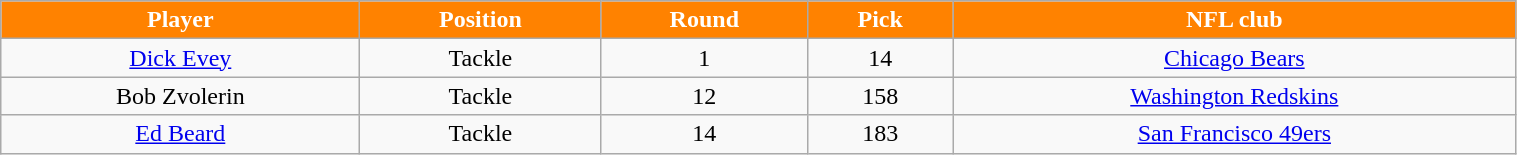<table class="wikitable" width="80%">
<tr align="center"  style="background:#FF8200;color:#FFFFFF;">
<td><strong>Player</strong></td>
<td><strong>Position</strong></td>
<td><strong>Round</strong></td>
<td><strong>Pick</strong></td>
<td><strong>NFL club</strong></td>
</tr>
<tr align="center" bgcolor="">
<td><a href='#'>Dick Evey</a></td>
<td>Tackle</td>
<td>1</td>
<td>14</td>
<td><a href='#'>Chicago Bears</a></td>
</tr>
<tr align="center" bgcolor="">
<td>Bob Zvolerin</td>
<td>Tackle</td>
<td>12</td>
<td>158</td>
<td><a href='#'>Washington Redskins</a></td>
</tr>
<tr align="center" bgcolor="">
<td><a href='#'>Ed Beard</a></td>
<td>Tackle</td>
<td>14</td>
<td>183</td>
<td><a href='#'>San Francisco 49ers</a></td>
</tr>
</table>
